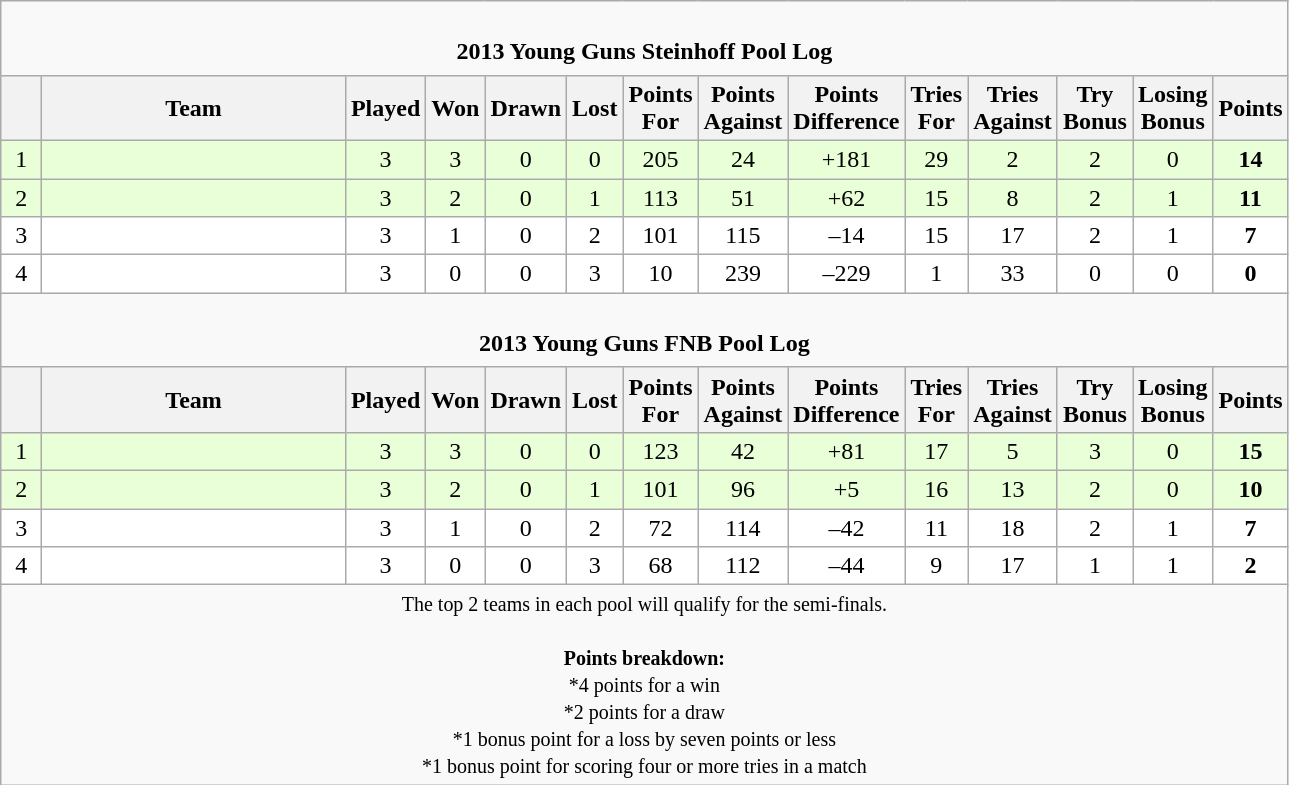<table class="wikitable" style="text-align: center;">
<tr>
<td colspan="14" cellpadding="0" cellspacing="0"><br><table border="0" width="100%" cellpadding="0" cellspacing="0">
<tr>
<td style="border:0px"><strong>2013 Young Guns Steinhoff Pool Log</strong></td>
</tr>
</table>
</td>
</tr>
<tr>
<th bgcolor="#efefef" width="20"></th>
<th bgcolor="#efefef" width="195">Team</th>
<th bgcolor="#efefef" width="20">Played</th>
<th bgcolor="#efefef" width="20">Won</th>
<th bgcolor="#efefef" width="20">Drawn</th>
<th bgcolor="#efefef" width="20">Lost</th>
<th bgcolor="#efefef" width="20">Points For</th>
<th bgcolor="#efefef" width="20">Points Against</th>
<th bgcolor="#efefef" width="20">Points Difference</th>
<th bgcolor="#efefef" width="20">Tries For</th>
<th bgcolor="#efefef" width="20">Tries Against</th>
<th bgcolor="#efefef" width="20">Try Bonus</th>
<th bgcolor="#efefef" width="20">Losing Bonus</th>
<th bgcolor="#efefef" width="20">Points<br></th>
</tr>
<tr bgcolor=#E8FFD8 align=center>
<td>1</td>
<td align=left></td>
<td>3</td>
<td>3</td>
<td>0</td>
<td>0</td>
<td>205</td>
<td>24</td>
<td>+181</td>
<td>29</td>
<td>2</td>
<td>2</td>
<td>0</td>
<td><strong>14</strong></td>
</tr>
<tr bgcolor=#E8FFD8 align=center>
<td>2</td>
<td align=left></td>
<td>3</td>
<td>2</td>
<td>0</td>
<td>1</td>
<td>113</td>
<td>51</td>
<td>+62</td>
<td>15</td>
<td>8</td>
<td>2</td>
<td>1</td>
<td><strong>11</strong></td>
</tr>
<tr bgcolor=#ffffff align=center>
<td>3</td>
<td align=left></td>
<td>3</td>
<td>1</td>
<td>0</td>
<td>2</td>
<td>101</td>
<td>115</td>
<td>–14</td>
<td>15</td>
<td>17</td>
<td>2</td>
<td>1</td>
<td><strong>7</strong></td>
</tr>
<tr bgcolor=#ffffff align=center>
<td>4</td>
<td align=left></td>
<td>3</td>
<td>0</td>
<td>0</td>
<td>3</td>
<td>10</td>
<td>239</td>
<td>–229</td>
<td>1</td>
<td>33</td>
<td>0</td>
<td>0</td>
<td><strong>0</strong></td>
</tr>
<tr>
<td colspan="14" cellpadding="0" cellspacing="0"><br><table border="0" width="100%" cellpadding="0" cellspacing="0">
<tr>
<td style="border:0px"><strong>2013 Young Guns FNB Pool Log</strong></td>
</tr>
</table>
</td>
</tr>
<tr>
<th bgcolor="#efefef" width="20"></th>
<th bgcolor="#efefef" width="195">Team</th>
<th bgcolor="#efefef" width="20">Played</th>
<th bgcolor="#efefef" width="20">Won</th>
<th bgcolor="#efefef" width="20">Drawn</th>
<th bgcolor="#efefef" width="20">Lost</th>
<th bgcolor="#efefef" width="20">Points For</th>
<th bgcolor="#efefef" width="20">Points Against</th>
<th bgcolor="#efefef" width="20">Points Difference</th>
<th bgcolor="#efefef" width="20">Tries For</th>
<th bgcolor="#efefef" width="20">Tries Against</th>
<th bgcolor="#efefef" width="20">Try Bonus</th>
<th bgcolor="#efefef" width="20">Losing Bonus</th>
<th bgcolor="#efefef" width="20">Points<br></th>
</tr>
<tr bgcolor=#E8FFD8 align=center>
<td>1</td>
<td align=left></td>
<td>3</td>
<td>3</td>
<td>0</td>
<td>0</td>
<td>123</td>
<td>42</td>
<td>+81</td>
<td>17</td>
<td>5</td>
<td>3</td>
<td>0</td>
<td><strong>15</strong></td>
</tr>
<tr bgcolor=#E8FFD8 align=center>
<td>2</td>
<td align=left></td>
<td>3</td>
<td>2</td>
<td>0</td>
<td>1</td>
<td>101</td>
<td>96</td>
<td>+5</td>
<td>16</td>
<td>13</td>
<td>2</td>
<td>0</td>
<td><strong>10</strong></td>
</tr>
<tr bgcolor=#ffffff align=center>
<td>3</td>
<td align=left></td>
<td>3</td>
<td>1</td>
<td>0</td>
<td>2</td>
<td>72</td>
<td>114</td>
<td>–42</td>
<td>11</td>
<td>18</td>
<td>2</td>
<td>1</td>
<td><strong>7</strong></td>
</tr>
<tr bgcolor=#ffffff align=center>
<td>4</td>
<td align=left></td>
<td>3</td>
<td>0</td>
<td>0</td>
<td>3</td>
<td>68</td>
<td>112</td>
<td>–44</td>
<td>9</td>
<td>17</td>
<td>1</td>
<td>1</td>
<td><strong>2</strong></td>
</tr>
<tr |align=left|>
<td colspan="14" style="border:0px"><small>The top 2 teams in each pool will qualify for the semi-finals.<br><br><strong>Points breakdown:</strong><br>*4 points for a win<br>*2 points for a draw<br>*1 bonus point for a loss by seven points or less<br>*1 bonus point for scoring four or more tries in a match</small></td>
</tr>
</table>
